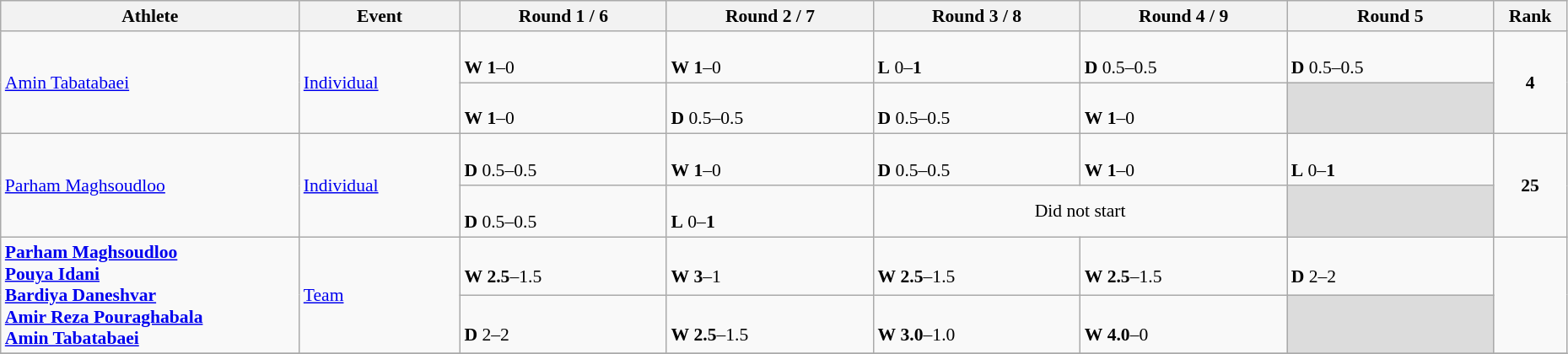<table class="wikitable" width="98%" style="text-align:left; font-size:90%">
<tr>
<th width="13%">Athlete</th>
<th width="7%">Event</th>
<th width="9%">Round 1 / 6</th>
<th width="9%">Round 2 / 7</th>
<th width="9%">Round 3 / 8</th>
<th width="9%">Round 4 / 9</th>
<th width="9%">Round 5</th>
<th width="3%">Rank</th>
</tr>
<tr>
<td rowspan=2><a href='#'>Amin Tabatabaei</a></td>
<td rowspan=2><a href='#'>Individual</a></td>
<td><br><strong>W</strong> <strong>1</strong>–0</td>
<td><br><strong>W</strong> <strong>1</strong>–0</td>
<td><br><strong>L</strong> 0–<strong>1</strong></td>
<td><br><strong>D</strong> 0.5–0.5</td>
<td><br><strong>D</strong> 0.5–0.5</td>
<td rowspan=2 align=center><strong>4</strong></td>
</tr>
<tr>
<td><br><strong>W</strong> <strong>1</strong>–0</td>
<td><br><strong>D</strong> 0.5–0.5</td>
<td><br><strong>D</strong> 0.5–0.5</td>
<td><br><strong>W</strong> <strong>1</strong>–0</td>
<td bgcolor=#DCDCDC></td>
</tr>
<tr>
<td rowspan=2><a href='#'>Parham Maghsoudloo</a></td>
<td rowspan=2><a href='#'>Individual</a></td>
<td><br><strong>D</strong> 0.5–0.5</td>
<td><br><strong>W</strong> <strong>1</strong>–0</td>
<td><br><strong>D</strong> 0.5–0.5</td>
<td><br><strong>W</strong> <strong>1</strong>–0</td>
<td><br><strong>L</strong> 0–<strong>1</strong></td>
<td rowspan=2 align=center><strong>25</strong></td>
</tr>
<tr>
<td><br><strong>D</strong> 0.5–0.5</td>
<td><br><strong>L</strong> 0–<strong>1</strong></td>
<td Colspan=2 align=center>Did not start</td>
<td bgcolor=#DCDCDC></td>
</tr>
<tr>
<td rowspan=2><strong><a href='#'>Parham Maghsoudloo</a></strong><br><strong><a href='#'>Pouya Idani</a></strong><br><strong><a href='#'>Bardiya Daneshvar</a></strong><br><strong><a href='#'>Amir Reza Pouraghabala</a></strong><br><strong><a href='#'>Amin Tabatabaei</a></strong></td>
<td rowspan=2><a href='#'>Team</a></td>
<td><br><strong>W</strong> <strong>2.5</strong>–1.5</td>
<td><br><strong>W</strong> <strong>3</strong>–1</td>
<td><br><strong>W</strong> <strong>2.5</strong>–1.5</td>
<td><br><strong>W</strong> <strong>2.5</strong>–1.5</td>
<td><br><strong>D</strong> 2–2</td>
<td rowspan=2 align=center></td>
</tr>
<tr>
<td><br><strong>D</strong> 2–2</td>
<td><br><strong>W</strong> <strong>2.5</strong>–1.5</td>
<td><br><strong>W</strong> <strong>3.0</strong>–1.0</td>
<td><br><strong>W</strong> <strong>4.0</strong>–0</td>
<td bgcolor=#DCDCDC></td>
</tr>
<tr>
</tr>
</table>
